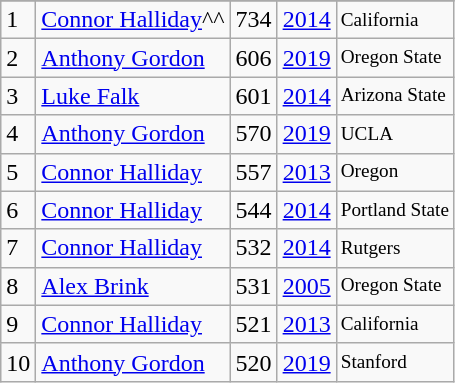<table class="wikitable">
<tr>
</tr>
<tr>
<td>1</td>
<td><a href='#'>Connor Halliday</a>^^</td>
<td>734</td>
<td><a href='#'>2014</a></td>
<td style="font-size:80%;">California</td>
</tr>
<tr>
<td>2</td>
<td><a href='#'>Anthony Gordon</a></td>
<td>606</td>
<td><a href='#'>2019</a></td>
<td style="font-size:80%;">Oregon State</td>
</tr>
<tr>
<td>3</td>
<td><a href='#'>Luke Falk</a></td>
<td>601</td>
<td><a href='#'>2014</a></td>
<td style="font-size:80%;">Arizona State</td>
</tr>
<tr>
<td>4</td>
<td><a href='#'>Anthony Gordon</a></td>
<td>570</td>
<td><a href='#'>2019</a></td>
<td style="font-size:80%;">UCLA</td>
</tr>
<tr>
<td>5</td>
<td><a href='#'>Connor Halliday</a></td>
<td>557</td>
<td><a href='#'>2013</a></td>
<td style="font-size:80%;">Oregon</td>
</tr>
<tr>
<td>6</td>
<td><a href='#'>Connor Halliday</a></td>
<td>544</td>
<td><a href='#'>2014</a></td>
<td style="font-size:80%;">Portland State</td>
</tr>
<tr>
<td>7</td>
<td><a href='#'>Connor Halliday</a></td>
<td>532</td>
<td><a href='#'>2014</a></td>
<td style="font-size:80%;">Rutgers</td>
</tr>
<tr>
<td>8</td>
<td><a href='#'>Alex Brink</a></td>
<td>531</td>
<td><a href='#'>2005</a></td>
<td style="font-size:80%;">Oregon State</td>
</tr>
<tr>
<td>9</td>
<td><a href='#'>Connor Halliday</a></td>
<td>521</td>
<td><a href='#'>2013</a></td>
<td style="font-size:80%;">California</td>
</tr>
<tr>
<td>10</td>
<td><a href='#'>Anthony Gordon</a></td>
<td>520</td>
<td><a href='#'>2019</a></td>
<td style="font-size:80%;">Stanford</td>
</tr>
</table>
